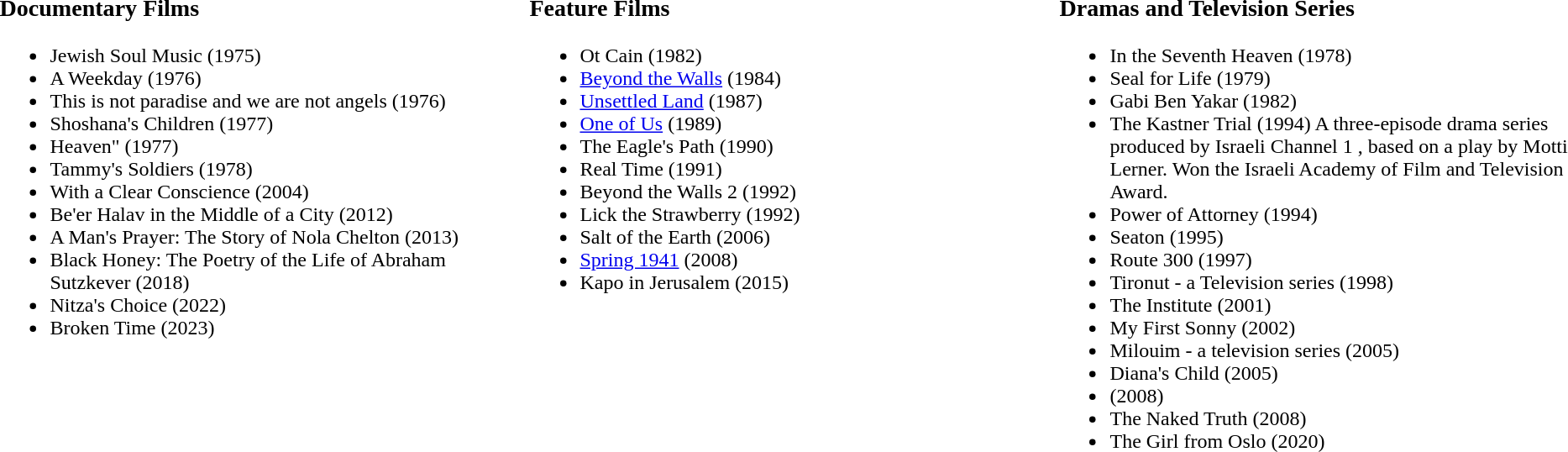<table>
<tr>
<td width=33% valign=top><br><h3>Documentary Films</h3><ul><li>Jewish Soul Music (1975)</li><li>A Weekday (1976)</li><li>This is not paradise and we are not angels (1976)</li><li>Shoshana's Children (1977)</li><li>Heaven" (1977)</li><li>Tammy's Soldiers (1978)</li><li>With a Clear Conscience (2004)</li><li>Be'er Halav in the Middle of a City (2012)</li><li>A Man's Prayer: The Story of Nola Chelton (2013)</li><li>Black Honey: The Poetry of the Life of Abraham Sutzkever (2018)</li><li>Nitza's Choice (2022)</li><li>Broken Time (2023)</li></ul></td>
<td width=33% valign=top><br><h3>Feature Films</h3><ul><li>Ot Cain (1982)</li><li><a href='#'>Beyond the Walls</a> (1984)</li><li><a href='#'>Unsettled Land</a> (1987)</li><li><a href='#'>One of Us</a> (1989)</li><li>The Eagle's Path (1990)</li><li>Real Time (1991)</li><li>Beyond the Walls 2 (1992)</li><li>Lick the Strawberry (1992)</li><li>Salt of the Earth (2006)</li><li><a href='#'>Spring 1941</a> (2008)</li><li>Kapo in Jerusalem (2015)</li></ul></td>
<td width=33% valign=top><br><h3>Dramas and Television Series</h3><ul><li>In the Seventh Heaven (1978)</li><li>Seal for Life (1979)</li><li>Gabi Ben Yakar (1982)</li><li>The Kastner Trial (1994) A three-episode drama series produced by Israeli Channel 1 , based on a play by Motti Lerner. Won the Israeli Academy of Film and Television Award.</li><li>Power of Attorney (1994)</li><li>Seaton (1995)</li><li>Route 300 (1997)</li><li>Tironut - a Television series (1998)</li><li>The Institute (2001)</li><li>My First Sonny (2002)</li><li>Milouim - a television series (2005)</li><li>Diana's Child (2005)</li><li> (2008)</li><li>The Naked Truth (2008)</li><li>The Girl from Oslo (2020)</li></ul></td>
</tr>
</table>
